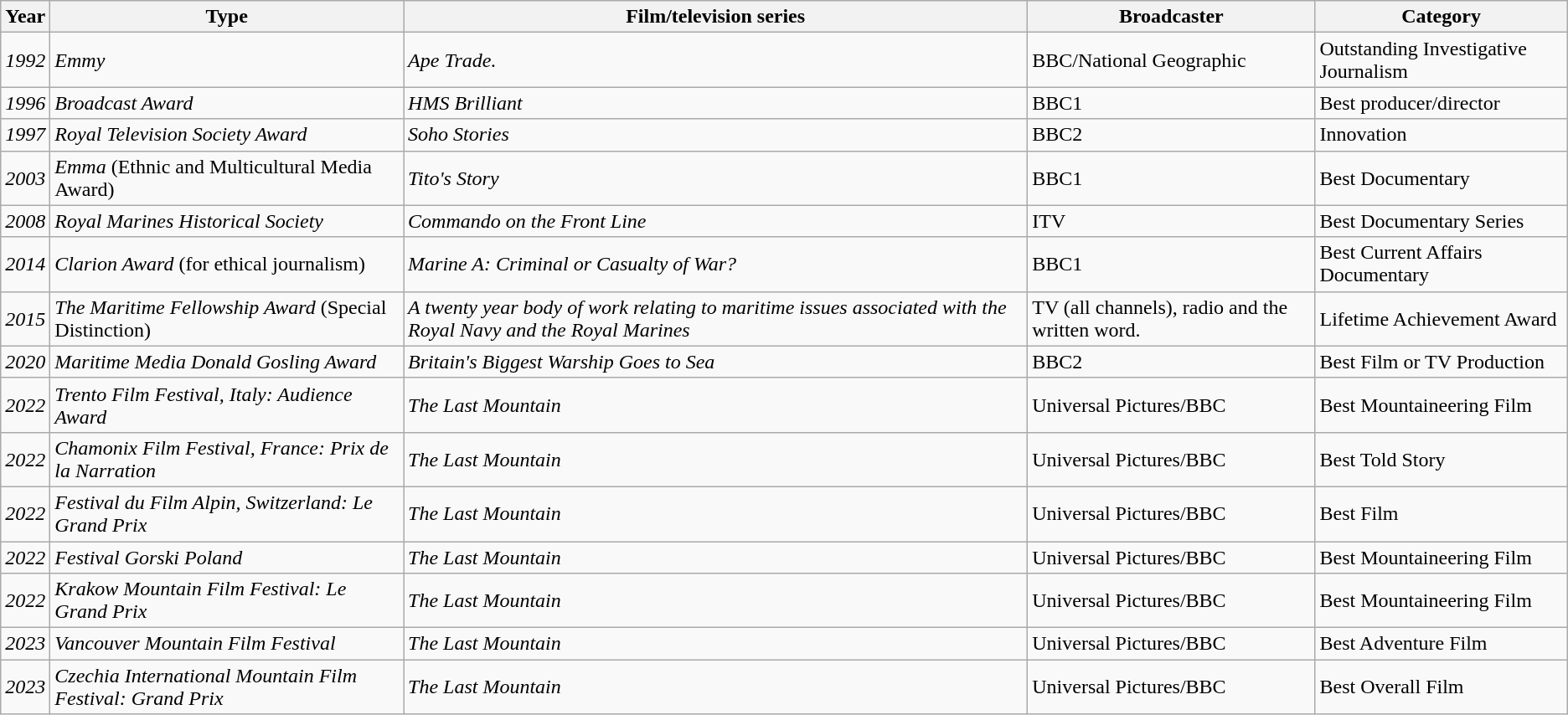<table class="wikitable">
<tr>
<th>Year</th>
<th>Type</th>
<th>Film/television series</th>
<th>Broadcaster</th>
<th>Category</th>
</tr>
<tr>
<td><em>1992</em></td>
<td><em>Emmy</em></td>
<td><em>Ape Trade.</em></td>
<td>BBC/National Geographic</td>
<td>Outstanding Investigative Journalism</td>
</tr>
<tr>
<td><em>1996</em></td>
<td><em>Broadcast Award</em></td>
<td><em>HMS Brilliant</em></td>
<td>BBC1</td>
<td>Best producer/director</td>
</tr>
<tr>
<td><em>1997</em></td>
<td><em>Royal Television Society Award</em></td>
<td><em>Soho Stories</em></td>
<td>BBC2</td>
<td>Innovation</td>
</tr>
<tr>
<td><em>2003</em></td>
<td><em>Emma</em> (Ethnic and Multicultural Media Award)</td>
<td><em>Tito's Story</em></td>
<td>BBC1</td>
<td>Best Documentary</td>
</tr>
<tr>
<td><em>2008</em></td>
<td><em>Royal Marines Historical Society</em></td>
<td><em>Commando on the Front Line</em></td>
<td>ITV</td>
<td>Best Documentary Series</td>
</tr>
<tr>
<td><em>2014</em></td>
<td><em>Clarion Award</em> (for ethical journalism)</td>
<td><em>Marine A: Criminal or Casualty of War?</em></td>
<td>BBC1</td>
<td>Best Current Affairs Documentary</td>
</tr>
<tr>
<td><em>2015</em></td>
<td><em>The Maritime Fellowship Award</em> (Special Distinction)</td>
<td><em>A twenty year body of work relating to maritime issues associated with the Royal Navy and the Royal Marines</em></td>
<td>TV (all channels), radio and the written word.</td>
<td>Lifetime Achievement Award</td>
</tr>
<tr>
<td><em>2020</em></td>
<td><em>Maritime Media Donald Gosling Award</em></td>
<td><em>Britain's Biggest Warship Goes to Sea</em></td>
<td>BBC2</td>
<td>Best Film or TV Production</td>
</tr>
<tr>
<td><em>2022</em></td>
<td><em>Trento Film Festival, Italy: Audience Award</em></td>
<td><em>The Last Mountain</em></td>
<td>Universal Pictures/BBC</td>
<td>Best Mountaineering Film</td>
</tr>
<tr>
<td><em>2022</em></td>
<td><em>Chamonix Film Festival, France: Prix de la Narration</em></td>
<td><em>The Last Mountain</em></td>
<td>Universal Pictures/BBC</td>
<td>Best Told Story</td>
</tr>
<tr>
<td><em>2022</em></td>
<td><em>Festival du Film Alpin, Switzerland: Le Grand Prix</em></td>
<td><em>The Last Mountain</em></td>
<td>Universal Pictures/BBC</td>
<td>Best Film</td>
</tr>
<tr>
<td><em>2022</em></td>
<td><em>Festival Gorski Poland</em></td>
<td><em>The Last Mountain</em></td>
<td>Universal Pictures/BBC</td>
<td>Best Mountaineering Film</td>
</tr>
<tr>
<td><em>2022</em></td>
<td><em>Krakow Mountain Film Festival: Le Grand Prix</em></td>
<td><em>The Last Mountain</em></td>
<td>Universal Pictures/BBC</td>
<td>Best Mountaineering Film</td>
</tr>
<tr>
<td><em>2023</em></td>
<td><em>Vancouver Mountain Film Festival</em></td>
<td><em>The Last Mountain</em></td>
<td>Universal Pictures/BBC</td>
<td>Best Adventure Film</td>
</tr>
<tr>
<td><em>2023</em></td>
<td><em> Czechia International Mountain Film Festival: Grand Prix</em></td>
<td><em>The Last Mountain</em></td>
<td>Universal Pictures/BBC</td>
<td>Best Overall Film</td>
</tr>
</table>
